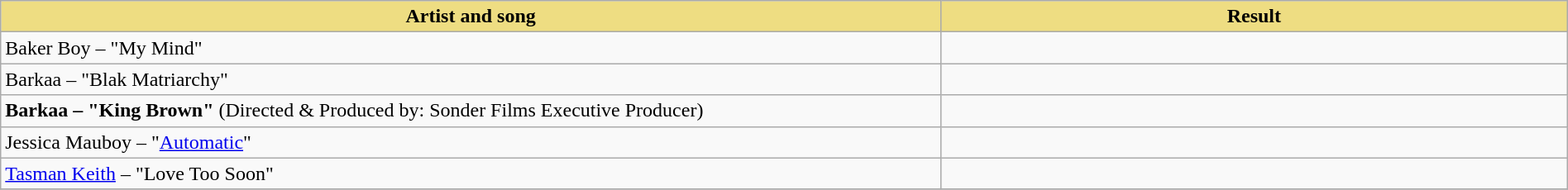<table class="wikitable" width=100%>
<tr>
<th style="width:15%;background:#EEDD82;">Artist and song</th>
<th style="width:10%;background:#EEDD82;">Result</th>
</tr>
<tr>
<td>Baker Boy – "My Mind"</td>
<td></td>
</tr>
<tr>
<td>Barkaa – "Blak Matriarchy"</td>
<td></td>
</tr>
<tr>
<td><strong>Barkaa – "King Brown"</strong> (Directed & Produced by: Sonder Films Executive Producer)</td>
<td></td>
</tr>
<tr>
<td>Jessica Mauboy – "<a href='#'>Automatic</a>"</td>
<td></td>
</tr>
<tr>
<td><a href='#'>Tasman Keith</a> – "Love Too Soon"</td>
<td></td>
</tr>
<tr>
</tr>
</table>
